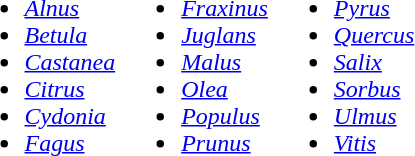<table>
<tr>
<td><br><ul><li><em><a href='#'>Alnus</a></em></li><li><em><a href='#'>Betula</a></em></li><li><em><a href='#'>Castanea</a></em></li><li><em><a href='#'>Citrus</a></em></li><li><em><a href='#'>Cydonia</a></em></li><li><em><a href='#'>Fagus</a></em></li></ul></td>
<td><br><ul><li><em><a href='#'>Fraxinus</a></em></li><li><em><a href='#'>Juglans</a></em></li><li><em><a href='#'>Malus</a></em></li><li><em><a href='#'>Olea</a></em></li><li><em><a href='#'>Populus</a></em></li><li><em><a href='#'>Prunus</a></em></li></ul></td>
<td><br><ul><li><em><a href='#'>Pyrus</a></em></li><li><em><a href='#'>Quercus</a></em></li><li><em><a href='#'>Salix</a></em></li><li><em><a href='#'>Sorbus</a></em></li><li><em><a href='#'>Ulmus</a></em></li><li><em><a href='#'>Vitis</a></em></li></ul></td>
<td></td>
</tr>
</table>
